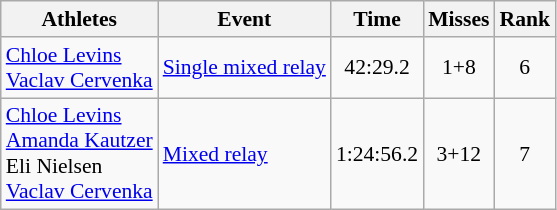<table class="wikitable" style="font-size:90%">
<tr>
<th>Athletes</th>
<th>Event</th>
<th>Time</th>
<th>Misses</th>
<th>Rank</th>
</tr>
<tr align=center>
<td align=left><a href='#'>Chloe Levins</a><br><a href='#'>Vaclav Cervenka</a></td>
<td align=left><a href='#'>Single mixed relay</a></td>
<td>42:29.2</td>
<td>1+8</td>
<td>6</td>
</tr>
<tr align=center>
<td align=left><a href='#'>Chloe Levins</a><br><a href='#'>Amanda Kautzer</a><br>Eli Nielsen<br><a href='#'>Vaclav Cervenka</a></td>
<td align=left><a href='#'>Mixed relay</a></td>
<td>1:24:56.2</td>
<td>3+12</td>
<td>7</td>
</tr>
</table>
